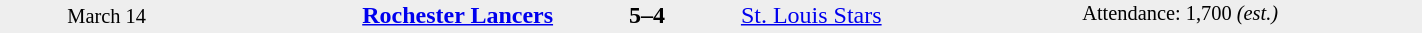<table style="width:75%; background:#eee;" cellspacing="0">
<tr>
<td rowspan="3" style="text-align:center; font-size:85%; width:15%;">March 14</td>
<td style="width:24%; text-align:right;"><strong><a href='#'>Rochester Lancers</a></strong></td>
<td style="text-align:center; width:13%;"><strong>5–4</strong></td>
<td width=24%><a href='#'>St. Louis Stars</a></td>
<td rowspan="3" style="font-size:85%; vertical-align:top;">Attendance: 1,700 <em>(est.)</em></td>
</tr>
<tr style=font-size:85%>
<td align=right valign=top></td>
<td valign=top></td>
<td align=left valign=top></td>
</tr>
</table>
